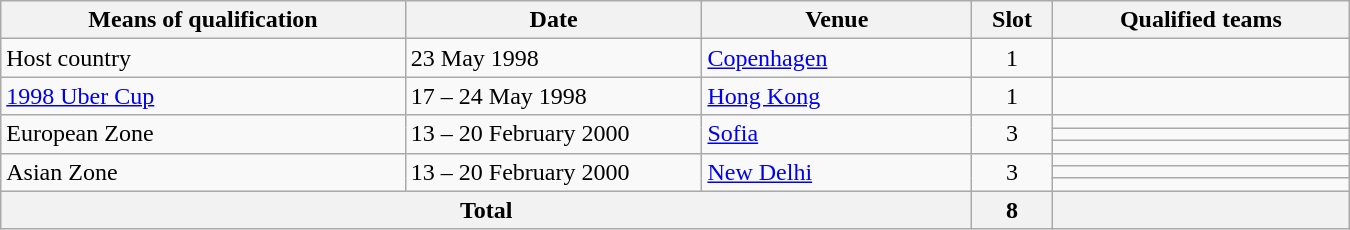<table class="wikitable" width="900">
<tr>
<th width="30%">Means of qualification</th>
<th width="22%">Date</th>
<th width="20%">Venue</th>
<th width="6%">Slot</th>
<th width="22%">Qualified teams</th>
</tr>
<tr>
<td>Host country</td>
<td>23 May 1998</td>
<td><a href='#'>Copenhagen</a></td>
<td align="center">1</td>
<td></td>
</tr>
<tr>
<td><a href='#'>1998 Uber Cup</a></td>
<td>17 – 24 May 1998</td>
<td><a href='#'>Hong Kong</a></td>
<td align="center">1</td>
<td></td>
</tr>
<tr>
<td rowspan="3">European Zone</td>
<td rowspan="3">13 – 20 February 2000</td>
<td rowspan="3"><a href='#'>Sofia</a></td>
<td rowspan="3" align="center">3</td>
<td></td>
</tr>
<tr>
<td></td>
</tr>
<tr>
<td></td>
</tr>
<tr>
<td rowspan="3">Asian Zone</td>
<td rowspan="3">13 – 20 February 2000</td>
<td rowspan="3"><a href='#'>New Delhi</a></td>
<td rowspan="3" align="center">3</td>
<td></td>
</tr>
<tr>
<td></td>
</tr>
<tr>
<td></td>
</tr>
<tr>
<th colspan="3">Total</th>
<th>8</th>
<th></th>
</tr>
</table>
